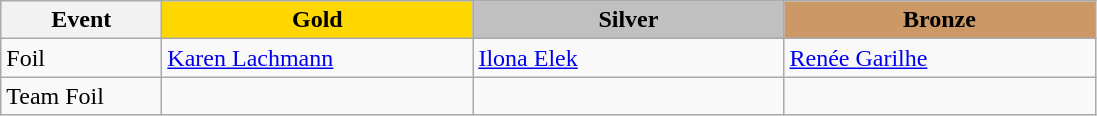<table class="wikitable">
<tr>
<th width="100">Event</th>
<th style="background-color:gold;" width="200"> Gold</th>
<th style="background-color:silver;" width="200"> Silver</th>
<th style="background-color:#CC9966;" width="200"> Bronze</th>
</tr>
<tr>
<td>Foil</td>
<td> <a href='#'>Karen Lachmann</a></td>
<td> <a href='#'>Ilona Elek</a></td>
<td> <a href='#'>Renée Garilhe</a></td>
</tr>
<tr>
<td>Team Foil</td>
<td></td>
<td></td>
<td></td>
</tr>
</table>
